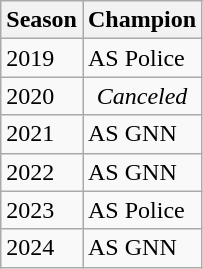<table class="wikitable">
<tr>
<th scope="row">Season</th>
<th scope="row">Champion</th>
</tr>
<tr>
<td>2019</td>
<td>AS Police</td>
</tr>
<tr>
<td>2020</td>
<td align=center><em>Canceled</em></td>
</tr>
<tr>
<td>2021</td>
<td>AS GNN</td>
</tr>
<tr>
<td>2022</td>
<td>AS GNN</td>
</tr>
<tr>
<td>2023</td>
<td>AS Police</td>
</tr>
<tr>
<td>2024</td>
<td>AS GNN</td>
</tr>
</table>
